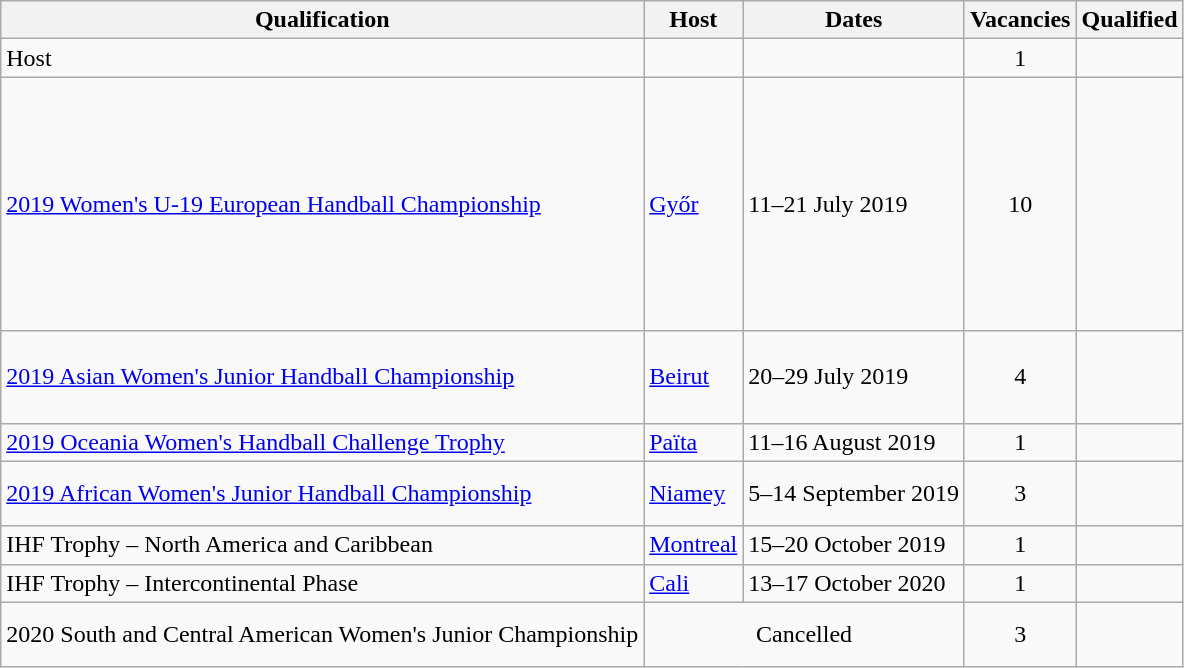<table class="wikitable">
<tr>
<th>Qualification</th>
<th>Host</th>
<th>Dates</th>
<th>Vacancies</th>
<th>Qualified</th>
</tr>
<tr>
<td>Host</td>
<td></td>
<td></td>
<td align=center>1</td>
<td></td>
</tr>
<tr>
<td><a href='#'>2019 Women's U-19 European Handball Championship</a></td>
<td> <a href='#'>Győr</a></td>
<td>11–21 July 2019</td>
<td align=center>10</td>
<td><br><br><br><br><br><br><br><br><br></td>
</tr>
<tr>
<td><a href='#'>2019 Asian Women's Junior Handball Championship</a></td>
<td> <a href='#'>Beirut</a></td>
<td>20–29 July 2019</td>
<td align=center>4</td>
<td><br><br><br></td>
</tr>
<tr>
<td><a href='#'>2019 Oceania Women's Handball Challenge Trophy</a></td>
<td> <a href='#'>Païta</a></td>
<td>11–16 August 2019</td>
<td align=center>1</td>
<td></td>
</tr>
<tr>
<td><a href='#'>2019 African Women's Junior Handball Championship</a></td>
<td> <a href='#'>Niamey</a></td>
<td>5–14 September 2019</td>
<td align=center>3</td>
<td><br><br></td>
</tr>
<tr>
<td>IHF Trophy – North America and Caribbean</td>
<td> <a href='#'>Montreal</a></td>
<td>15–20 October 2019</td>
<td align=center>1</td>
<td></td>
</tr>
<tr>
<td>IHF Trophy – Intercontinental Phase</td>
<td> <a href='#'>Cali</a></td>
<td>13–17 October 2020</td>
<td align=center>1</td>
<td></td>
</tr>
<tr>
<td>2020 South and Central American Women's Junior Championship</td>
<td colspan=2 align=center>Cancelled</td>
<td align=center>3</td>
<td><br><br></td>
</tr>
</table>
